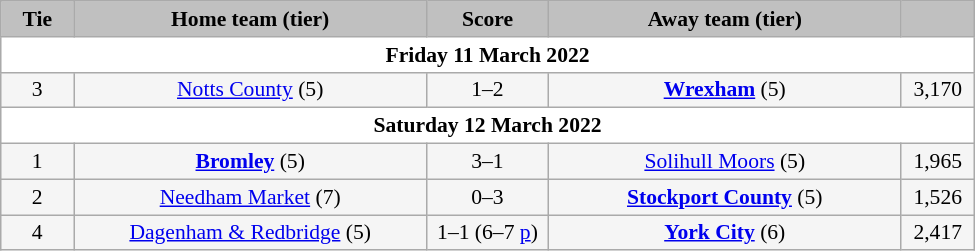<table class="wikitable" style="width: 650px; background:WhiteSmoke; text-align:center; font-size:90%">
<tr>
<td scope="col" style="width:  7.50%; background:silver;"><strong>Tie</strong></td>
<td scope="col" style="width: 36.25%; background:silver;"><strong>Home team (tier)</strong></td>
<td scope="col" style="width: 12.50%; background:silver;"><strong>Score</strong></td>
<td scope="col" style="width: 36.25%; background:silver;"><strong>Away team (tier)</strong></td>
<td scope="col" style="width:  7.50%; background:silver;"><strong></strong></td>
</tr>
<tr>
<td colspan="5" style= background:White><strong>Friday 11 March 2022</strong></td>
</tr>
<tr>
<td>3</td>
<td><a href='#'>Notts County</a> (5)</td>
<td>1–2</td>
<td><strong><a href='#'>Wrexham</a></strong> (5)</td>
<td>3,170</td>
</tr>
<tr>
<td colspan="5" style= background:White><strong>Saturday 12 March 2022</strong></td>
</tr>
<tr>
<td>1</td>
<td><strong><a href='#'>Bromley</a></strong> (5)</td>
<td>3–1</td>
<td><a href='#'>Solihull Moors</a> (5)</td>
<td>1,965</td>
</tr>
<tr>
<td>2</td>
<td><a href='#'>Needham Market</a> (7)</td>
<td>0–3</td>
<td><strong><a href='#'>Stockport County</a></strong> (5)</td>
<td>1,526</td>
</tr>
<tr>
<td>4</td>
<td><a href='#'>Dagenham & Redbridge</a> (5)</td>
<td>1–1 (6–7 <a href='#'>p</a>)</td>
<td><strong><a href='#'>York City</a></strong> (6)</td>
<td>2,417</td>
</tr>
</table>
